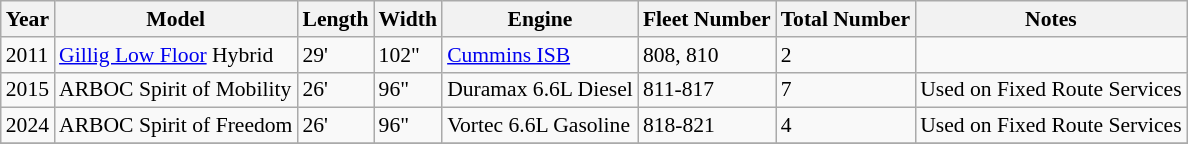<table class="wikitable" style="font-size: 90%;" |>
<tr>
<th>Year</th>
<th>Model</th>
<th>Length</th>
<th>Width</th>
<th>Engine</th>
<th>Fleet Number</th>
<th>Total Number</th>
<th>Notes</th>
</tr>
<tr>
<td>2011</td>
<td><a href='#'>Gillig Low Floor</a> Hybrid</td>
<td>29'</td>
<td>102"</td>
<td><a href='#'>Cummins ISB</a></td>
<td>808, 810</td>
<td>2</td>
<td></td>
</tr>
<tr>
<td>2015</td>
<td>ARBOC Spirit of Mobility</td>
<td>26'</td>
<td>96"</td>
<td>Duramax 6.6L Diesel</td>
<td>811-817</td>
<td>7</td>
<td>Used on Fixed Route Services</td>
</tr>
<tr>
<td>2024</td>
<td>ARBOC Spirit of Freedom</td>
<td>26'</td>
<td>96"</td>
<td>Vortec 6.6L Gasoline</td>
<td>818-821</td>
<td>4</td>
<td>Used on Fixed Route Services</td>
</tr>
<tr>
</tr>
</table>
